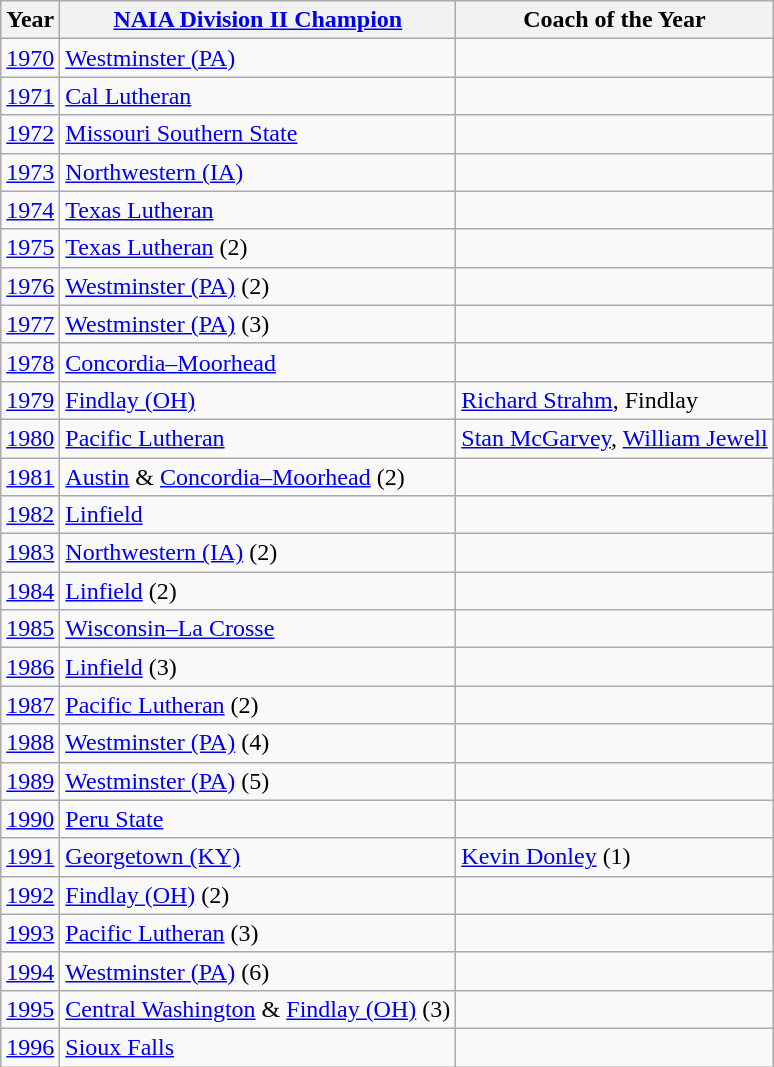<table class="wikitable">
<tr>
<th>Year</th>
<th><a href='#'>NAIA Division II Champion</a></th>
<th>Coach of the Year</th>
</tr>
<tr>
<td><a href='#'>1970</a></td>
<td><a href='#'>Westminster (PA)</a></td>
<td></td>
</tr>
<tr>
<td><a href='#'>1971</a></td>
<td><a href='#'>Cal Lutheran</a></td>
<td></td>
</tr>
<tr>
<td><a href='#'>1972</a></td>
<td><a href='#'>Missouri Southern State</a></td>
<td></td>
</tr>
<tr>
<td><a href='#'>1973</a></td>
<td><a href='#'>Northwestern (IA)</a></td>
<td></td>
</tr>
<tr>
<td><a href='#'>1974</a></td>
<td><a href='#'>Texas Lutheran</a></td>
<td></td>
</tr>
<tr>
<td><a href='#'>1975</a></td>
<td><a href='#'>Texas Lutheran</a> (2)</td>
<td></td>
</tr>
<tr>
<td><a href='#'>1976</a></td>
<td><a href='#'>Westminster (PA)</a> (2)</td>
<td></td>
</tr>
<tr>
<td><a href='#'>1977</a></td>
<td><a href='#'>Westminster (PA)</a> (3)</td>
<td></td>
</tr>
<tr>
<td><a href='#'>1978</a></td>
<td><a href='#'>Concordia–Moorhead</a></td>
<td></td>
</tr>
<tr>
<td><a href='#'>1979</a></td>
<td><a href='#'>Findlay (OH)</a></td>
<td><a href='#'>Richard Strahm</a>, Findlay</td>
</tr>
<tr>
<td><a href='#'>1980</a></td>
<td><a href='#'>Pacific Lutheran</a></td>
<td><a href='#'>Stan McGarvey</a>, <a href='#'>William Jewell</a></td>
</tr>
<tr>
<td><a href='#'>1981</a></td>
<td><a href='#'>Austin</a> & <a href='#'>Concordia–Moorhead</a> (2)</td>
<td></td>
</tr>
<tr>
<td><a href='#'>1982</a></td>
<td><a href='#'>Linfield</a></td>
<td></td>
</tr>
<tr>
<td><a href='#'>1983</a></td>
<td><a href='#'>Northwestern (IA)</a> (2)</td>
<td></td>
</tr>
<tr>
<td><a href='#'>1984</a></td>
<td><a href='#'>Linfield</a> (2)</td>
<td></td>
</tr>
<tr>
<td><a href='#'>1985</a></td>
<td><a href='#'>Wisconsin–La Crosse</a></td>
<td></td>
</tr>
<tr>
<td><a href='#'>1986</a></td>
<td><a href='#'>Linfield</a> (3)</td>
<td></td>
</tr>
<tr>
<td><a href='#'>1987</a></td>
<td><a href='#'>Pacific Lutheran</a> (2)</td>
<td></td>
</tr>
<tr>
<td><a href='#'>1988</a></td>
<td><a href='#'>Westminster (PA)</a> (4)</td>
<td></td>
</tr>
<tr>
<td><a href='#'>1989</a></td>
<td><a href='#'>Westminster (PA)</a> (5)</td>
<td></td>
</tr>
<tr>
<td><a href='#'>1990</a></td>
<td><a href='#'>Peru State</a></td>
<td></td>
</tr>
<tr>
<td><a href='#'>1991</a></td>
<td><a href='#'>Georgetown (KY)</a></td>
<td><a href='#'>Kevin Donley</a> (1)</td>
</tr>
<tr>
<td><a href='#'>1992</a></td>
<td><a href='#'>Findlay (OH)</a> (2)</td>
<td></td>
</tr>
<tr>
<td><a href='#'>1993</a></td>
<td><a href='#'>Pacific Lutheran</a> (3)</td>
<td></td>
</tr>
<tr>
<td><a href='#'>1994</a></td>
<td><a href='#'>Westminster (PA)</a> (6)</td>
<td></td>
</tr>
<tr>
<td><a href='#'>1995</a></td>
<td><a href='#'>Central Washington</a> & <a href='#'>Findlay (OH)</a> (3)</td>
<td></td>
</tr>
<tr>
<td><a href='#'>1996</a></td>
<td><a href='#'>Sioux Falls</a></td>
<td></td>
</tr>
</table>
